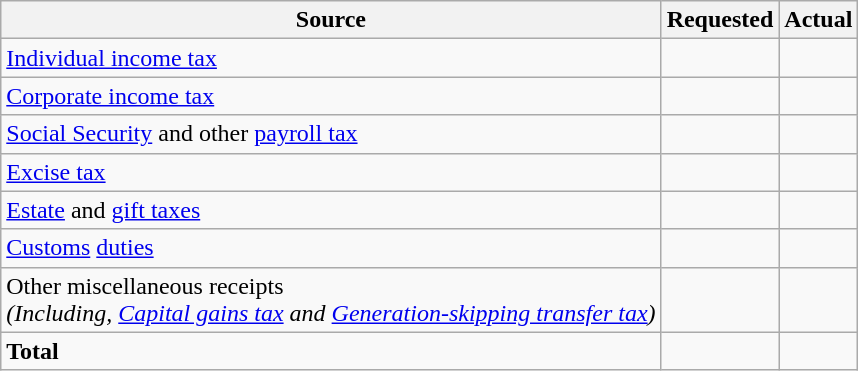<table class="wikitable sortable">
<tr>
<th>Source</th>
<th>Requested</th>
<th>Actual</th>
</tr>
<tr>
<td><a href='#'>Individual income tax</a></td>
<td style="text-align:right"></td>
<td style="text-align:right"></td>
</tr>
<tr>
<td><a href='#'>Corporate income tax</a></td>
<td style="text-align:right"></td>
<td style="text-align:right"></td>
</tr>
<tr>
<td><a href='#'>Social Security</a> and other <a href='#'>payroll tax</a></td>
<td style="text-align:right"></td>
<td style="text-align:right"></td>
</tr>
<tr>
<td><a href='#'>Excise tax</a></td>
<td style="text-align:right"></td>
<td style="text-align:right"></td>
</tr>
<tr>
<td><a href='#'>Estate</a> and <a href='#'>gift taxes</a></td>
<td style="text-align:right"></td>
<td style="text-align:right"></td>
</tr>
<tr>
<td><a href='#'>Customs</a> <a href='#'>duties</a></td>
<td style="text-align:right"></td>
<td style="text-align:right"></td>
</tr>
<tr>
<td>Other miscellaneous receipts<br><em>(Including, <a href='#'>Capital gains tax</a> and <a href='#'>Generation-skipping transfer tax</a>)</em></td>
<td style="text-align:right"></td>
<td style="text-align:right"></td>
</tr>
<tr class="sortbottom">
<td><strong>Total</strong></td>
<td style="text-align:right"><strong></strong></td>
<td style="text-align:right"><strong></strong></td>
</tr>
</table>
